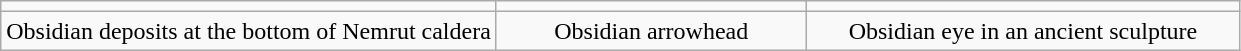<table class="wikitable" style="text-align:center">
<tr>
<td width="40%"></td>
<td width="25%"></td>
<td></td>
</tr>
<tr>
<td>Obsidian deposits at the bottom of Nemrut caldera</td>
<td>Obsidian arrowhead</td>
<td>Obsidian eye in an ancient sculpture</td>
</tr>
</table>
